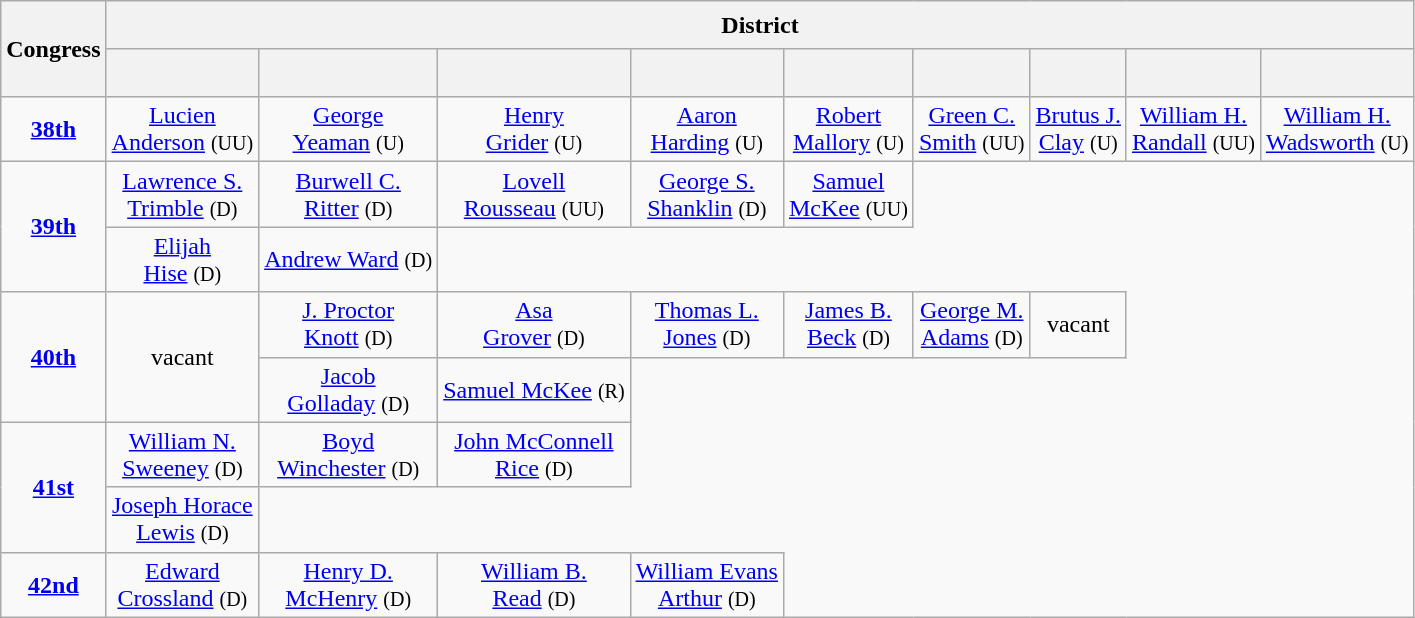<table class=wikitable style="text-align:center">
<tr style="height:2em">
<th rowspan=2>Congress</th>
<th colspan=9>District</th>
</tr>
<tr style="height:2em">
<th></th>
<th></th>
<th></th>
<th></th>
<th></th>
<th></th>
<th></th>
<th></th>
<th></th>
</tr>
<tr style="height:2em">
<td><strong><a href='#'>38th</a></strong><br></td>
<td><a href='#'>Lucien<br>Anderson</a> <small>(UU)</small></td>
<td><a href='#'>George<br>Yeaman</a> <small>(U)</small></td>
<td><a href='#'>Henry<br>Grider</a> <small>(U)</small></td>
<td><a href='#'>Aaron<br>Harding</a> <small>(U)</small></td>
<td><a href='#'>Robert<br>Mallory</a> <small>(U)</small></td>
<td><a href='#'>Green C.<br>Smith</a> <small>(UU)</small></td>
<td><a href='#'>Brutus J.<br>Clay</a> <small>(U)</small></td>
<td><a href='#'>William H.<br>Randall</a> <small>(UU)</small></td>
<td><a href='#'>William H.<br>Wadsworth</a> <small>(U)</small></td>
</tr>
<tr style="height:2em">
<td rowspan=2><strong><a href='#'>39th</a></strong><br></td>
<td><a href='#'>Lawrence S.<br>Trimble</a> <small>(D)</small></td>
<td><a href='#'>Burwell C.<br>Ritter</a> <small>(D)</small></td>
<td><a href='#'>Lovell<br>Rousseau</a> <small>(UU)</small></td>
<td><a href='#'>George S.<br>Shanklin</a> <small>(D)</small></td>
<td><a href='#'>Samuel<br>McKee</a> <small>(UU)</small></td>
</tr>
<tr style="height:2em">
<td><a href='#'>Elijah<br>Hise</a> <small>(D)</small></td>
<td><a href='#'>Andrew Ward</a> <small>(D)</small></td>
</tr>
<tr style="height:2em">
<td rowspan=2><strong><a href='#'>40th</a></strong><br></td>
<td rowspan=2 >vacant</td>
<td><a href='#'>J. Proctor<br>Knott</a> <small>(D)</small></td>
<td><a href='#'>Asa<br>Grover</a> <small>(D)</small></td>
<td><a href='#'>Thomas L.<br>Jones</a> <small>(D)</small></td>
<td><a href='#'>James B.<br>Beck</a> <small>(D)</small></td>
<td><a href='#'>George M.<br>Adams</a> <small>(D)</small></td>
<td>vacant</td>
</tr>
<tr style="height:2em">
<td><a href='#'>Jacob<br>Golladay</a> <small>(D)</small></td>
<td><a href='#'>Samuel McKee</a> <small>(R)</small></td>
</tr>
<tr style="height:2em">
<td rowspan=2><strong><a href='#'>41st</a></strong><br></td>
<td><a href='#'>William N.<br>Sweeney</a> <small>(D)</small></td>
<td><a href='#'>Boyd<br>Winchester</a> <small>(D)</small></td>
<td><a href='#'>John McConnell<br>Rice</a> <small>(D)</small></td>
</tr>
<tr style="height:2em">
<td><a href='#'>Joseph Horace<br>Lewis</a> <small>(D)</small></td>
</tr>
<tr style="height:2em">
<td><strong><a href='#'>42nd</a></strong><br></td>
<td><a href='#'>Edward<br>Crossland</a> <small>(D)</small></td>
<td><a href='#'>Henry D.<br>McHenry</a> <small>(D)</small></td>
<td><a href='#'>William B.<br>Read</a> <small>(D)</small></td>
<td><a href='#'>William Evans<br>Arthur</a> <small>(D)</small></td>
</tr>
</table>
